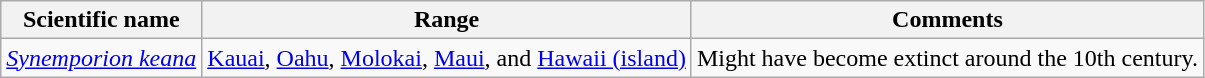<table class="wikitable">
<tr>
<th>Scientific name</th>
<th>Range</th>
<th class="unsortable">Comments</th>
</tr>
<tr>
<td><em><a href='#'>Synemporion keana</a></em></td>
<td><a href='#'>Kauai</a>, <a href='#'>Oahu</a>, <a href='#'>Molokai</a>, <a href='#'>Maui</a>, and <a href='#'>Hawaii (island)</a></td>
<td>Might have become extinct around the 10th century.</td>
</tr>
</table>
